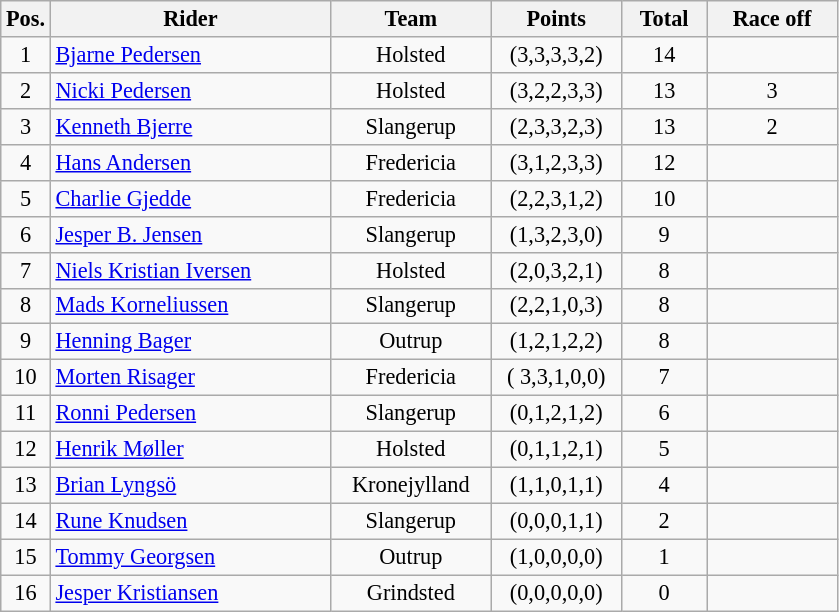<table class=wikitable style="font-size:93%;">
<tr>
<th width=25px>Pos.</th>
<th width=180px>Rider</th>
<th width=100px>Team</th>
<th width=80px>Points</th>
<th width=50px>Total</th>
<th width=80px>Race off</th>
</tr>
<tr align=center>
<td>1</td>
<td align=left><a href='#'>Bjarne Pedersen</a></td>
<td>Holsted</td>
<td>(3,3,3,3,2)</td>
<td>14</td>
<td></td>
</tr>
<tr align=center>
<td>2</td>
<td align=left><a href='#'>Nicki Pedersen</a></td>
<td>Holsted</td>
<td>(3,2,2,3,3)</td>
<td>13</td>
<td>3</td>
</tr>
<tr align=center>
<td>3</td>
<td align=left><a href='#'>Kenneth Bjerre</a></td>
<td>Slangerup</td>
<td>(2,3,3,2,3)</td>
<td>13</td>
<td>2</td>
</tr>
<tr align=center>
<td>4</td>
<td align=left><a href='#'>Hans Andersen</a></td>
<td>Fredericia</td>
<td>(3,1,2,3,3)</td>
<td>12</td>
<td></td>
</tr>
<tr align=center>
<td>5</td>
<td align=left><a href='#'>Charlie Gjedde</a></td>
<td>Fredericia</td>
<td>(2,2,3,1,2)</td>
<td>10</td>
<td></td>
</tr>
<tr align=center>
<td>6</td>
<td align=left><a href='#'>Jesper B. Jensen</a></td>
<td>Slangerup</td>
<td>(1,3,2,3,0)</td>
<td>9</td>
<td></td>
</tr>
<tr align=center>
<td>7</td>
<td align=left><a href='#'>Niels Kristian Iversen</a></td>
<td>Holsted</td>
<td>(2,0,3,2,1)</td>
<td>8</td>
<td></td>
</tr>
<tr align=center>
<td>8</td>
<td align=left><a href='#'>Mads Korneliussen</a></td>
<td>Slangerup</td>
<td>(2,2,1,0,3)</td>
<td>8</td>
<td></td>
</tr>
<tr align=center>
<td>9</td>
<td align=left><a href='#'>Henning Bager</a></td>
<td>Outrup</td>
<td>(1,2,1,2,2)</td>
<td>8</td>
<td></td>
</tr>
<tr align=center>
<td>10</td>
<td align=left><a href='#'>Morten Risager</a></td>
<td>Fredericia</td>
<td>( 3,3,1,0,0)</td>
<td>7</td>
<td></td>
</tr>
<tr align=center>
<td>11</td>
<td align=left><a href='#'>Ronni Pedersen</a></td>
<td>Slangerup</td>
<td>(0,1,2,1,2)</td>
<td>6</td>
<td></td>
</tr>
<tr align=center>
<td>12</td>
<td align=left><a href='#'>Henrik Møller</a></td>
<td>Holsted</td>
<td>(0,1,1,2,1)</td>
<td>5</td>
<td></td>
</tr>
<tr align=center>
<td>13</td>
<td align=left><a href='#'>Brian Lyngsö</a></td>
<td>Kronejylland</td>
<td>(1,1,0,1,1)</td>
<td>4</td>
<td></td>
</tr>
<tr align=center>
<td>14</td>
<td align=left><a href='#'>Rune Knudsen</a></td>
<td>Slangerup</td>
<td>(0,0,0,1,1)</td>
<td>2</td>
<td></td>
</tr>
<tr align=center>
<td>15</td>
<td align=left><a href='#'>Tommy Georgsen</a></td>
<td>Outrup</td>
<td>(1,0,0,0,0)</td>
<td>1</td>
</tr>
<tr align=center>
<td>16</td>
<td align=left><a href='#'>Jesper Kristiansen</a></td>
<td>Grindsted</td>
<td>(0,0,0,0,0)</td>
<td>0</td>
<td></td>
</tr>
</table>
